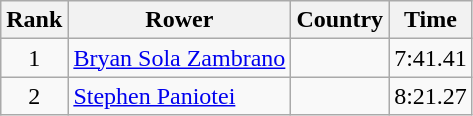<table class="wikitable" style="text-align:center">
<tr>
<th>Rank</th>
<th>Rower</th>
<th>Country</th>
<th>Time</th>
</tr>
<tr>
<td>1</td>
<td align="left"><a href='#'>Bryan Sola Zambrano</a></td>
<td align="left"></td>
<td>7:41.41</td>
</tr>
<tr>
<td>2</td>
<td align="left"><a href='#'>Stephen Paniotei</a></td>
<td align="left"></td>
<td>8:21.27</td>
</tr>
</table>
